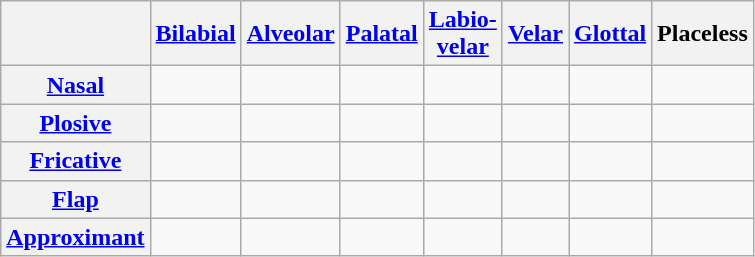<table class="wikitable">
<tr>
<th></th>
<th><a href='#'>Bilabial</a></th>
<th><a href='#'>Alveolar</a></th>
<th><a href='#'>Palatal</a></th>
<th><a href='#'>Labio-<br>velar</a></th>
<th><a href='#'>Velar</a></th>
<th><a href='#'>Glottal</a></th>
<th>Placeless</th>
</tr>
<tr align=center>
<th><a href='#'>Nasal</a></th>
<td></td>
<td></td>
<td></td>
<td></td>
<td></td>
<td></td>
<td></td>
</tr>
<tr align=center>
<th><a href='#'>Plosive</a></th>
<td></td>
<td></td>
<td></td>
<td></td>
<td></td>
<td></td>
<td></td>
</tr>
<tr align=center>
<th><a href='#'>Fricative</a></th>
<td></td>
<td></td>
<td></td>
<td></td>
<td></td>
<td></td>
<td></td>
</tr>
<tr align=center>
<th><a href='#'>Flap</a></th>
<td></td>
<td></td>
<td></td>
<td></td>
<td></td>
<td></td>
<td></td>
</tr>
<tr align=center>
<th><a href='#'>Approximant</a></th>
<td></td>
<td></td>
<td></td>
<td></td>
<td></td>
<td></td>
<td></td>
</tr>
</table>
